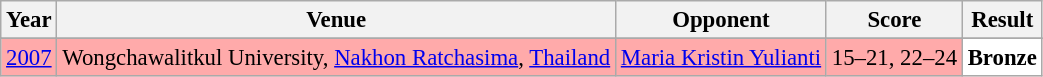<table class="sortable wikitable" style="font-size: 95%;">
<tr>
<th>Year</th>
<th>Venue</th>
<th>Opponent</th>
<th>Score</th>
<th>Result</th>
</tr>
<tr>
</tr>
<tr style="background:#FFAAAA">
<td align="center"><a href='#'>2007</a></td>
<td align="left">Wongchawalitkul University, <a href='#'>Nakhon Ratchasima</a>, <a href='#'>Thailand</a></td>
<td align="left"> <a href='#'>Maria Kristin Yulianti</a></td>
<td align="left">15–21, 22–24</td>
<td style="text-align:left; background:white"> <strong>Bronze</strong></td>
</tr>
</table>
